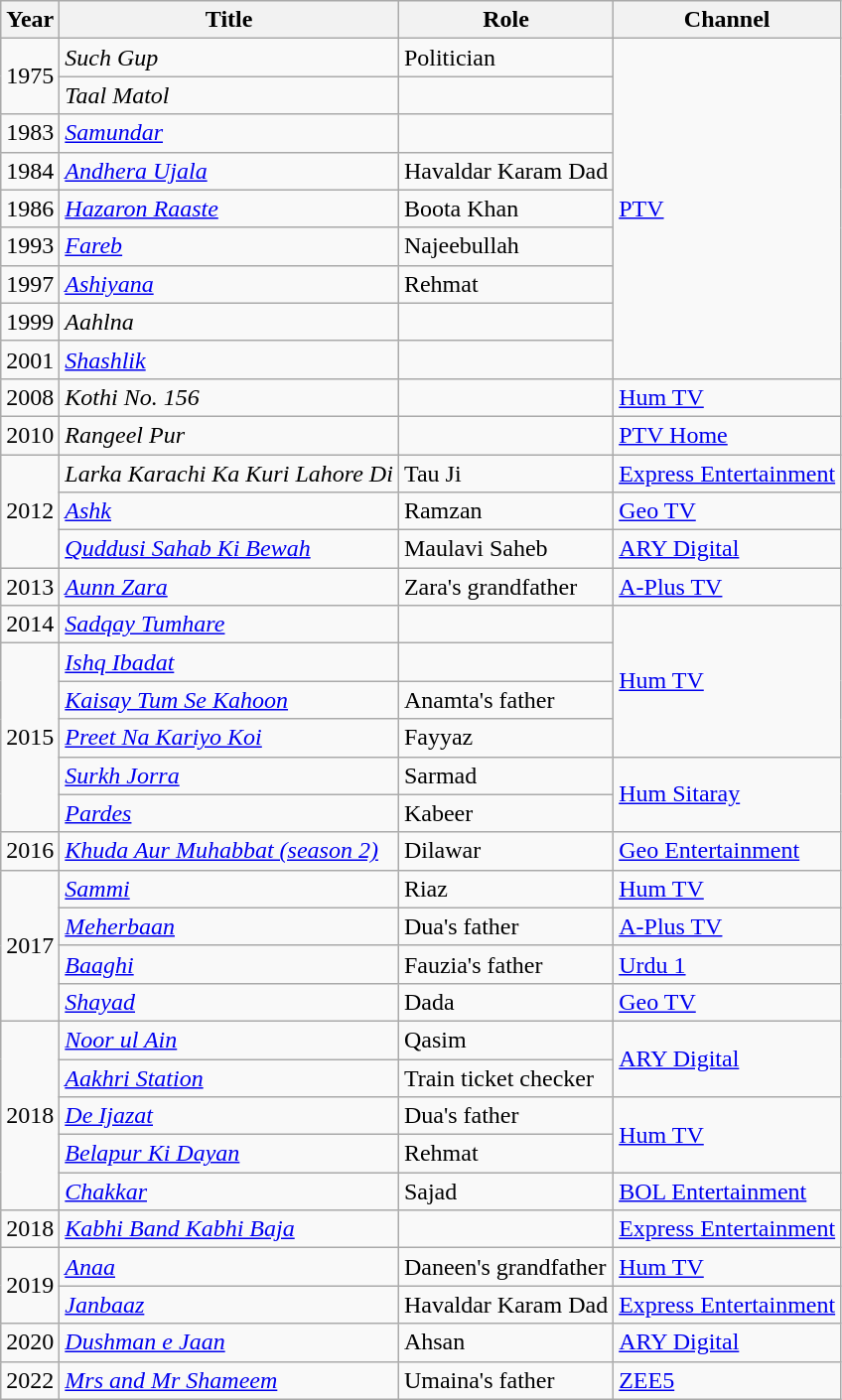<table class="wikitable sortable">
<tr>
<th>Year</th>
<th>Title</th>
<th>Role</th>
<th>Channel</th>
</tr>
<tr>
<td rowspan="2">1975</td>
<td><em>Such Gup</em></td>
<td>Politician</td>
<td rowspan="9"><a href='#'>PTV</a></td>
</tr>
<tr>
<td><em>Taal Matol</em></td>
<td></td>
</tr>
<tr>
<td>1983</td>
<td><em><a href='#'>Samundar</a></em></td>
<td></td>
</tr>
<tr>
<td>1984</td>
<td><em><a href='#'>Andhera Ujala</a></em></td>
<td>Havaldar Karam Dad</td>
</tr>
<tr>
<td>1986</td>
<td><em><a href='#'>Hazaron Raaste</a></em></td>
<td>Boota Khan</td>
</tr>
<tr>
<td>1993</td>
<td><em><a href='#'>Fareb</a></em></td>
<td>Najeebullah</td>
</tr>
<tr>
<td>1997</td>
<td><em><a href='#'>Ashiyana</a></em></td>
<td>Rehmat</td>
</tr>
<tr>
<td>1999</td>
<td><em>Aahlna</em></td>
<td></td>
</tr>
<tr>
<td>2001</td>
<td><a href='#'><em>Shashlik</em></a></td>
<td></td>
</tr>
<tr>
<td>2008</td>
<td><em>Kothi No. 156</em></td>
<td></td>
<td><a href='#'>Hum TV</a></td>
</tr>
<tr>
<td>2010</td>
<td><em>Rangeel Pur</em></td>
<td></td>
<td><a href='#'>PTV Home</a></td>
</tr>
<tr>
<td rowspan="3">2012</td>
<td><em>Larka Karachi Ka Kuri Lahore Di</em></td>
<td>Tau Ji</td>
<td><a href='#'>Express Entertainment</a></td>
</tr>
<tr>
<td><em><a href='#'>Ashk</a></em></td>
<td>Ramzan</td>
<td><a href='#'>Geo TV</a></td>
</tr>
<tr>
<td><em><a href='#'>Quddusi Sahab Ki Bewah</a></em></td>
<td>Maulavi Saheb</td>
<td><a href='#'>ARY Digital</a></td>
</tr>
<tr>
<td>2013</td>
<td><em><a href='#'>Aunn Zara</a></em></td>
<td>Zara's grandfather</td>
<td><a href='#'>A-Plus TV</a></td>
</tr>
<tr>
<td>2014</td>
<td><em><a href='#'>Sadqay Tumhare</a></em></td>
<td></td>
<td rowspan="4"><a href='#'>Hum TV</a></td>
</tr>
<tr>
<td rowspan="5">2015</td>
<td><em><a href='#'>Ishq Ibadat</a></em></td>
<td></td>
</tr>
<tr>
<td><em><a href='#'>Kaisay Tum Se Kahoon</a></em></td>
<td>Anamta's father</td>
</tr>
<tr>
<td><em><a href='#'>Preet Na Kariyo Koi</a></em></td>
<td>Fayyaz</td>
</tr>
<tr>
<td><em><a href='#'>Surkh Jorra</a></em></td>
<td>Sarmad</td>
<td rowspan="2"><a href='#'>Hum Sitaray</a></td>
</tr>
<tr>
<td><a href='#'><em>Pardes</em></a></td>
<td>Kabeer</td>
</tr>
<tr>
<td>2016</td>
<td><em><a href='#'>Khuda Aur Muhabbat (season 2)</a></em></td>
<td>Dilawar</td>
<td><a href='#'>Geo Entertainment</a></td>
</tr>
<tr>
<td rowspan="4">2017</td>
<td><em><a href='#'>Sammi</a></em></td>
<td>Riaz</td>
<td><a href='#'>Hum TV</a></td>
</tr>
<tr>
<td><em><a href='#'>Meherbaan</a></em></td>
<td>Dua's father</td>
<td><a href='#'>A-Plus TV</a></td>
</tr>
<tr>
<td><em><a href='#'>Baaghi</a></em></td>
<td>Fauzia's father</td>
<td><a href='#'>Urdu 1</a></td>
</tr>
<tr>
<td><em><a href='#'>Shayad</a></em></td>
<td>Dada</td>
<td><a href='#'>Geo TV</a></td>
</tr>
<tr>
<td rowspan="5">2018</td>
<td><em><a href='#'>Noor ul Ain</a></em></td>
<td>Qasim</td>
<td rowspan="2"><a href='#'>ARY Digital</a></td>
</tr>
<tr>
<td><em><a href='#'>Aakhri Station</a></em></td>
<td>Train ticket checker</td>
</tr>
<tr>
<td><em><a href='#'>De Ijazat</a></em></td>
<td>Dua's father</td>
<td rowspan="2"><a href='#'>Hum TV</a></td>
</tr>
<tr>
<td><em><a href='#'>Belapur Ki Dayan</a></em></td>
<td>Rehmat</td>
</tr>
<tr>
<td><em><a href='#'>Chakkar</a></em></td>
<td>Sajad</td>
<td><a href='#'>BOL Entertainment</a></td>
</tr>
<tr>
<td>2018</td>
<td><em><a href='#'>Kabhi Band Kabhi Baja</a></em></td>
<td></td>
<td><a href='#'>Express Entertainment</a></td>
</tr>
<tr>
<td rowspan="2">2019</td>
<td><em><a href='#'>Anaa</a></em></td>
<td>Daneen's grandfather</td>
<td><a href='#'>Hum TV</a></td>
</tr>
<tr>
<td><em><a href='#'>Janbaaz</a></em></td>
<td>Havaldar Karam Dad</td>
<td><a href='#'>Express Entertainment</a></td>
</tr>
<tr>
<td>2020</td>
<td><em><a href='#'>Dushman e Jaan</a></em></td>
<td>Ahsan</td>
<td><a href='#'>ARY Digital</a></td>
</tr>
<tr>
<td>2022</td>
<td><em><a href='#'>Mrs and Mr Shameem</a></em></td>
<td>Umaina's father</td>
<td><a href='#'>ZEE5</a></td>
</tr>
</table>
